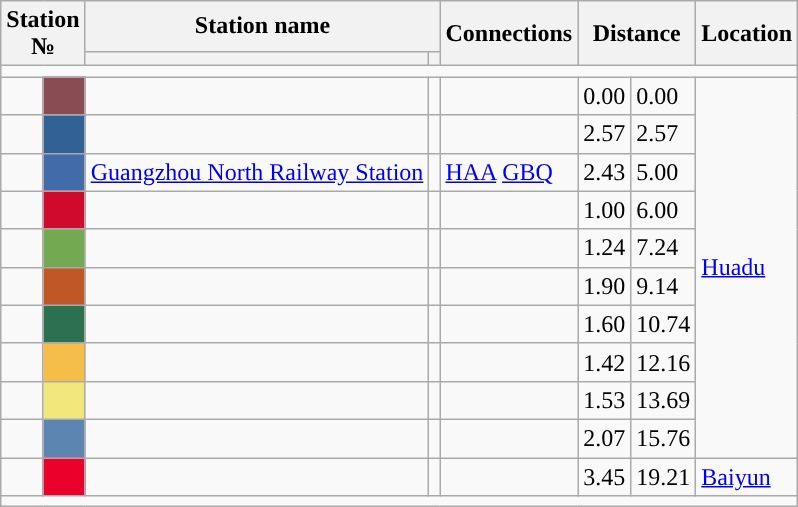<table class="wikitable">
<tr>
<th rowspan="2" colspan="2">Station<br>№</th>
<th colspan="2">Station name</th>
<th rowspan="2">Connections</th>
<th colspan="2" rowspan="2">Distance<br></th>
<th rowspan="2">Location</th>
</tr>
<tr>
<th></th>
<th></th>
</tr>
<tr style="background:#">
<td colspan = "8"></td>
</tr>
<tr>
<td></td>
<td style="background:#894c53"></td>
<td></td>
<td></td>
<td></td>
<td>0.00</td>
<td>0.00</td>
<td rowspan="10"><a href='#'>Huadu</a></td>
</tr>
<tr>
<td></td>
<td style="background:#326195"></td>
<td></td>
<td></td>
<td></td>
<td>2.57</td>
<td>2.57</td>
</tr>
<tr>
<td></td>
<td style="background:#426ca9"></td>
<td><a href='#'>Guangzhou North Railway Station</a></td>
<td></td>
<td> <a href='#'>HAA</a>  <a href='#'>GBQ</a> </td>
<td>2.43</td>
<td>5.00</td>
</tr>
<tr>
<td></td>
<td style="background:#cf0a2c"></td>
<td></td>
<td></td>
<td></td>
<td>1.00</td>
<td>6.00</td>
</tr>
<tr>
<td></td>
<td style="background:#72a951"></td>
<td></td>
<td></td>
<td></td>
<td>1.24</td>
<td>7.24</td>
</tr>
<tr>
<td></td>
<td style="background:#c05727"></td>
<td></td>
<td></td>
<td></td>
<td>1.90</td>
<td>9.14</td>
</tr>
<tr>
<td></td>
<td style="background:#2b7051"></td>
<td></td>
<td></td>
<td></td>
<td>1.60</td>
<td>10.74</td>
</tr>
<tr>
<td></td>
<td style="background:#f4be49"></td>
<td></td>
<td></td>
<td></td>
<td>1.42</td>
<td>12.16</td>
</tr>
<tr>
<td></td>
<td style="background:#f1e87c"></td>
<td></td>
<td></td>
<td></td>
<td>1.53</td>
<td>13.69</td>
</tr>
<tr>
<td></td>
<td style="background:#5c85b2"></td>
<td></td>
<td></td>
<td></td>
<td>2.07</td>
<td>15.76</td>
</tr>
<tr>
<td></td>
<td style="background:#ea002a"></td>
<td></td>
<td></td>
<td> </td>
<td>3.45</td>
<td>19.21</td>
<td><a href='#'>Baiyun</a></td>
</tr>
<tr style="background:#">
<td colspan = "8"></td>
</tr>
</table>
